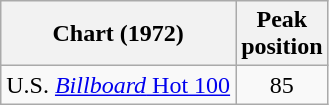<table class="wikitable">
<tr>
<th>Chart (1972)</th>
<th>Peak<br>position</th>
</tr>
<tr>
<td>U.S. <a href='#'><em>Billboard</em> Hot 100</a></td>
<td style="text-align:center;">85</td>
</tr>
</table>
